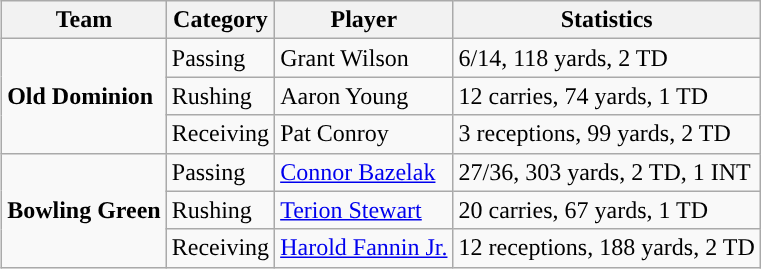<table class="wikitable" style="float: right;">
<tr>
<th>Team</th>
<th>Category</th>
<th>Player</th>
<th>Statistics</th>
</tr>
<tr>
<td rowspan=3><strong>Old Dominion</strong></td>
<td>Passing</td>
<td>Grant Wilson</td>
<td>6/14, 118 yards, 2 TD</td>
</tr>
<tr>
<td>Rushing</td>
<td>Aaron Young</td>
<td>12 carries, 74 yards, 1 TD</td>
</tr>
<tr>
<td>Receiving</td>
<td>Pat Conroy</td>
<td>3 receptions, 99 yards, 2 TD</td>
</tr>
<tr>
<td rowspan=3><strong>Bowling Green</strong></td>
<td>Passing</td>
<td><a href='#'>Connor Bazelak</a></td>
<td>27/36, 303 yards, 2 TD, 1 INT</td>
</tr>
<tr>
<td>Rushing</td>
<td><a href='#'>Terion Stewart</a></td>
<td>20 carries, 67 yards, 1 TD</td>
</tr>
<tr>
<td>Receiving</td>
<td><a href='#'>Harold Fannin Jr.</a></td>
<td>12 receptions, 188 yards, 2 TD</td>
</tr>
</table>
